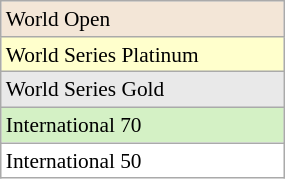<table class=wikitable style=font-size:89%;width:15%>
<tr style="background:#F3E6D7;">
<td>World Open</td>
</tr>
<tr style="background:#ffc;">
<td>World Series Platinum</td>
</tr>
<tr style="background:#E9E9E9;">
<td>World Series Gold</td>
</tr>
<tr style="background:#D4F1C5;">
<td>International 70</td>
</tr>
<tr style="background:#fff;">
<td>International 50</td>
</tr>
</table>
